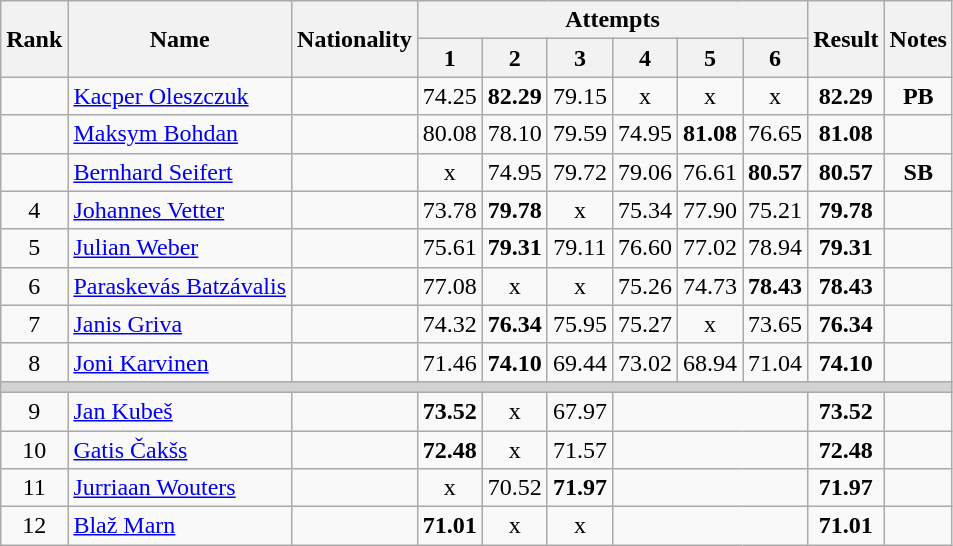<table class="wikitable sortable" style="text-align:center">
<tr>
<th rowspan=2>Rank</th>
<th rowspan=2>Name</th>
<th rowspan=2>Nationality</th>
<th colspan=6>Attempts</th>
<th rowspan=2>Result</th>
<th rowspan=2>Notes</th>
</tr>
<tr>
<th>1</th>
<th>2</th>
<th>3</th>
<th>4</th>
<th>5</th>
<th>6</th>
</tr>
<tr>
<td></td>
<td align=left><a href='#'>Kacper Oleszczuk</a></td>
<td align=left></td>
<td>74.25</td>
<td><strong>82.29</strong></td>
<td>79.15</td>
<td>x</td>
<td>x</td>
<td>x</td>
<td><strong>82.29</strong></td>
<td><strong>PB</strong></td>
</tr>
<tr>
<td></td>
<td align=left><a href='#'>Maksym Bohdan</a></td>
<td align=left></td>
<td>80.08</td>
<td>78.10</td>
<td>79.59</td>
<td>74.95</td>
<td><strong>81.08</strong></td>
<td>76.65</td>
<td><strong>81.08</strong></td>
<td></td>
</tr>
<tr>
<td></td>
<td align=left><a href='#'>Bernhard Seifert</a></td>
<td align=left></td>
<td>x</td>
<td>74.95</td>
<td>79.72</td>
<td>79.06</td>
<td>76.61</td>
<td><strong>80.57</strong></td>
<td><strong>80.57</strong></td>
<td><strong>SB</strong></td>
</tr>
<tr>
<td>4</td>
<td align=left><a href='#'>Johannes Vetter</a></td>
<td align=left></td>
<td>73.78</td>
<td><strong>79.78</strong></td>
<td>x</td>
<td>75.34</td>
<td>77.90</td>
<td>75.21</td>
<td><strong>79.78</strong></td>
<td></td>
</tr>
<tr>
<td>5</td>
<td align=left><a href='#'>Julian Weber</a></td>
<td align=left></td>
<td>75.61</td>
<td><strong>79.31</strong></td>
<td>79.11</td>
<td>76.60</td>
<td>77.02</td>
<td>78.94</td>
<td><strong>79.31</strong></td>
<td></td>
</tr>
<tr>
<td>6</td>
<td align=left><a href='#'>Paraskevás Batzávalis</a></td>
<td align=left></td>
<td>77.08</td>
<td>x</td>
<td>x</td>
<td>75.26</td>
<td>74.73</td>
<td><strong>78.43</strong></td>
<td><strong>78.43</strong></td>
<td></td>
</tr>
<tr>
<td>7</td>
<td align=left><a href='#'>Janis Griva</a></td>
<td align=left></td>
<td>74.32</td>
<td><strong>76.34</strong></td>
<td>75.95</td>
<td>75.27</td>
<td>x</td>
<td>73.65</td>
<td><strong>76.34</strong></td>
<td></td>
</tr>
<tr>
<td>8</td>
<td align=left><a href='#'>Joni Karvinen</a></td>
<td align=left></td>
<td>71.46</td>
<td><strong>74.10</strong></td>
<td>69.44</td>
<td>73.02</td>
<td>68.94</td>
<td>71.04</td>
<td><strong>74.10</strong></td>
<td></td>
</tr>
<tr>
<td colspan=11 bgcolor=lightgray></td>
</tr>
<tr>
<td>9</td>
<td align=left><a href='#'>Jan Kubeš</a></td>
<td align=left></td>
<td><strong>73.52</strong></td>
<td>x</td>
<td>67.97</td>
<td colspan=3></td>
<td><strong>73.52</strong></td>
<td></td>
</tr>
<tr>
<td>10</td>
<td align=left><a href='#'>Gatis Čakšs</a></td>
<td align=left></td>
<td><strong>72.48</strong></td>
<td>x</td>
<td>71.57</td>
<td colspan=3></td>
<td><strong>72.48</strong></td>
<td></td>
</tr>
<tr>
<td>11</td>
<td align=left><a href='#'>Jurriaan Wouters</a></td>
<td align=left></td>
<td>x</td>
<td>70.52</td>
<td><strong>71.97</strong></td>
<td colspan=3></td>
<td><strong>71.97</strong></td>
<td></td>
</tr>
<tr>
<td>12</td>
<td align=left><a href='#'>Blaž Marn</a></td>
<td align=left></td>
<td><strong>71.01</strong></td>
<td>x</td>
<td>x</td>
<td colspan=3></td>
<td><strong>71.01</strong></td>
<td></td>
</tr>
</table>
